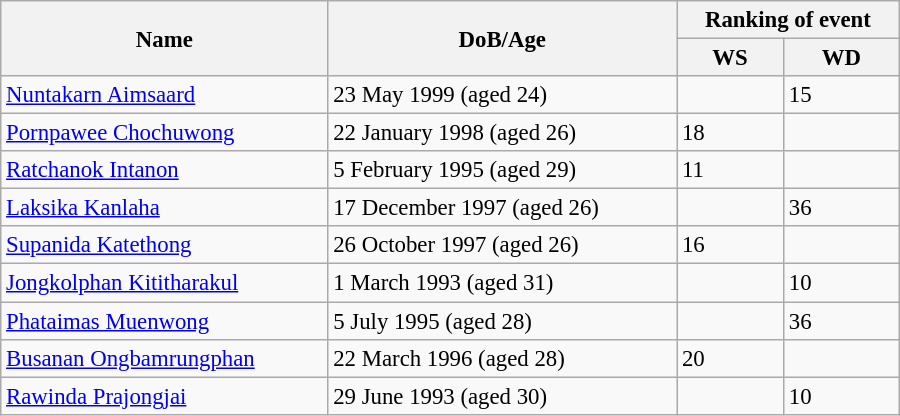<table class="wikitable" style="width:600px; font-size:95%;">
<tr>
<th rowspan="2" align="left">Name</th>
<th rowspan="2" align="left">DoB/Age</th>
<th colspan="2" align="center">Ranking of event</th>
</tr>
<tr>
<th align="center">WS</th>
<th align="center">WD</th>
</tr>
<tr>
<td align="left"><a href='#'>Nuntakarn Aimsaard</a></td>
<td align="left">23 May 1999 (aged 24)</td>
<td></td>
<td>15</td>
</tr>
<tr>
<td align="left"><a href='#'>Pornpawee Chochuwong</a></td>
<td align="left">22 January 1998 (aged 26)</td>
<td>18</td>
<td></td>
</tr>
<tr>
<td align="left"><a href='#'>Ratchanok Intanon</a></td>
<td align="left">5 February 1995 (aged 29)</td>
<td>11</td>
<td></td>
</tr>
<tr>
<td align="left"><a href='#'>Laksika Kanlaha</a></td>
<td align="left">17 December 1997 (aged 26)</td>
<td></td>
<td>36</td>
</tr>
<tr>
<td><a href='#'>Supanida Katethong</a></td>
<td>26 October 1997 (aged 26)</td>
<td>16</td>
<td></td>
</tr>
<tr>
<td align="left"><a href='#'>Jongkolphan Kititharakul</a></td>
<td align="left">1 March 1993 (aged 31)</td>
<td></td>
<td>10</td>
</tr>
<tr>
<td align="left"><a href='#'>Phataimas Muenwong</a></td>
<td align="left">5 July 1995 (aged 28)</td>
<td></td>
<td>36</td>
</tr>
<tr>
<td align="left"><a href='#'>Busanan Ongbamrungphan</a></td>
<td align="left">22 March 1996 (aged 28)</td>
<td>20</td>
<td></td>
</tr>
<tr>
<td align="left"><a href='#'>Rawinda Prajongjai</a></td>
<td align="left">29 June 1993 (aged 30)</td>
<td></td>
<td>10</td>
</tr>
</table>
